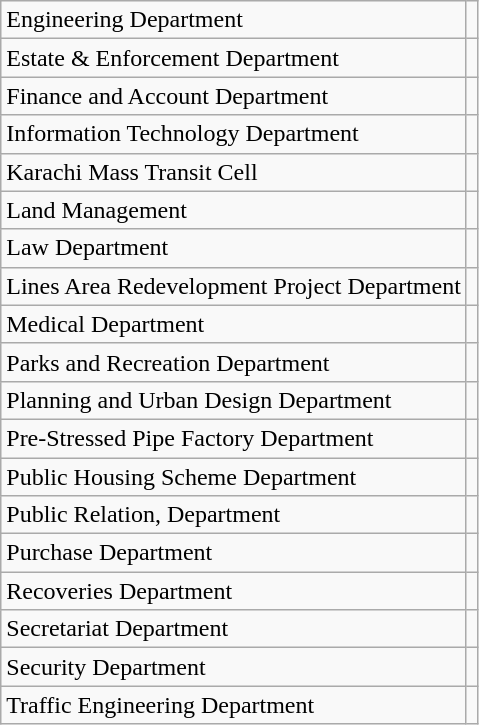<table class="wikitable">
<tr>
<td>Engineering Department</td>
<td></td>
</tr>
<tr>
<td>Estate & Enforcement Department</td>
<td></td>
</tr>
<tr>
<td>Finance and Account Department</td>
<td></td>
</tr>
<tr>
<td>Information Technology Department</td>
<td></td>
</tr>
<tr>
<td>Karachi Mass Transit Cell</td>
<td></td>
</tr>
<tr>
<td>Land Management</td>
<td></td>
</tr>
<tr>
<td>Law Department</td>
<td></td>
</tr>
<tr>
<td>Lines Area Redevelopment Project Department</td>
<td></td>
</tr>
<tr>
<td>Medical Department</td>
<td></td>
</tr>
<tr>
<td>Parks and Recreation Department</td>
<td></td>
</tr>
<tr>
<td>Planning and Urban Design Department</td>
<td></td>
</tr>
<tr>
<td>Pre-Stressed Pipe Factory Department</td>
<td></td>
</tr>
<tr>
<td>Public Housing Scheme Department</td>
<td></td>
</tr>
<tr>
<td>Public Relation, Department</td>
<td></td>
</tr>
<tr>
<td>Purchase Department</td>
<td></td>
</tr>
<tr>
<td>Recoveries Department</td>
<td></td>
</tr>
<tr>
<td>Secretariat Department</td>
<td></td>
</tr>
<tr>
<td>Security Department</td>
<td></td>
</tr>
<tr>
<td>Traffic Engineering Department</td>
</tr>
</table>
